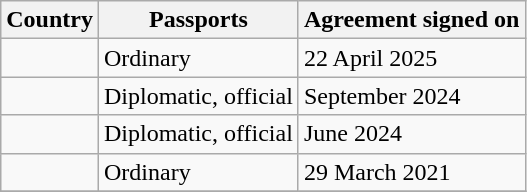<table class="wikitable">
<tr>
<th>Country</th>
<th>Passports</th>
<th>Agreement signed on</th>
</tr>
<tr>
<td></td>
<td>Ordinary</td>
<td>22 April 2025</td>
</tr>
<tr>
<td></td>
<td>Diplomatic, official</td>
<td>September 2024</td>
</tr>
<tr>
<td></td>
<td>Diplomatic, official</td>
<td>June 2024</td>
</tr>
<tr>
<td></td>
<td>Ordinary</td>
<td>29 March 2021</td>
</tr>
<tr>
</tr>
</table>
